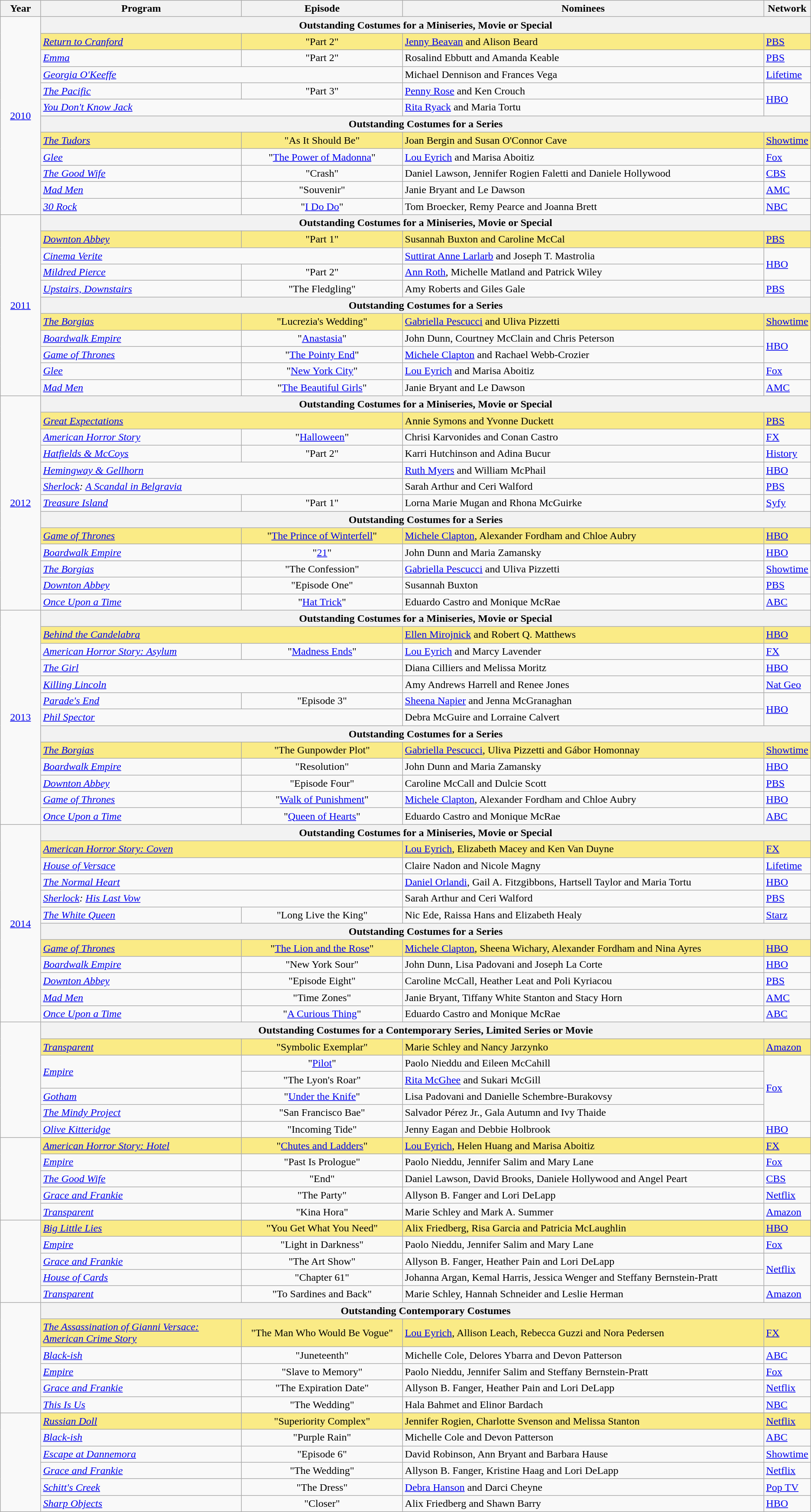<table class="wikitable">
<tr>
<th width="5%">Year</th>
<th width="25%">Program</th>
<th width="20%">Episode</th>
<th width="45%">Nominees</th>
<th width="5%">Network</th>
</tr>
<tr>
<td rowspan=12 style="text-align:center"><a href='#'>2010</a></td>
<th colspan="4">Outstanding Costumes for a Miniseries, Movie or Special</th>
</tr>
<tr style="background:#FAEB86;">
<td><em><a href='#'>Return to Cranford</a></em></td>
<td align=center>"Part 2"</td>
<td><a href='#'>Jenny Beavan</a> and Alison Beard</td>
<td><a href='#'>PBS</a></td>
</tr>
<tr>
<td><em><a href='#'>Emma</a></em></td>
<td align=center>"Part 2"</td>
<td>Rosalind Ebbutt and Amanda Keable</td>
<td><a href='#'>PBS</a></td>
</tr>
<tr>
<td colspan=2><em><a href='#'>Georgia O'Keeffe</a></em></td>
<td>Michael Dennison and Frances Vega</td>
<td><a href='#'>Lifetime</a></td>
</tr>
<tr>
<td><em><a href='#'>The Pacific</a></em></td>
<td align=center>"Part 3"</td>
<td><a href='#'>Penny Rose</a> and Ken Crouch</td>
<td rowspan=2><a href='#'>HBO</a></td>
</tr>
<tr>
<td colspan=2><em><a href='#'>You Don't Know Jack</a></em></td>
<td><a href='#'>Rita Ryack</a> and Maria Tortu</td>
</tr>
<tr>
<th colspan="4">Outstanding Costumes for a Series</th>
</tr>
<tr style="background:#FAEB86;">
<td><em><a href='#'>The Tudors</a></em></td>
<td align=center>"As It Should Be"</td>
<td>Joan Bergin and Susan O'Connor Cave</td>
<td><a href='#'>Showtime</a></td>
</tr>
<tr>
<td><em><a href='#'>Glee</a></em></td>
<td align=center>"<a href='#'>The Power of Madonna</a>"</td>
<td><a href='#'>Lou Eyrich</a> and Marisa Aboitiz</td>
<td><a href='#'>Fox</a></td>
</tr>
<tr>
<td><em><a href='#'>The Good Wife</a></em></td>
<td align=center>"Crash"</td>
<td>Daniel Lawson, Jennifer Rogien Faletti and Daniele Hollywood</td>
<td><a href='#'>CBS</a></td>
</tr>
<tr>
<td><em><a href='#'>Mad Men</a></em></td>
<td align=center>"Souvenir"</td>
<td>Janie Bryant and Le Dawson</td>
<td><a href='#'>AMC</a></td>
</tr>
<tr>
<td><em><a href='#'>30 Rock</a></em></td>
<td align=center>"<a href='#'>I Do Do</a>"</td>
<td>Tom Broecker, Remy Pearce and Joanna Brett</td>
<td><a href='#'>NBC</a></td>
</tr>
<tr>
<td rowspan=11 style="text-align:center"><a href='#'>2011</a></td>
<th colspan="4">Outstanding Costumes for a Miniseries, Movie or Special</th>
</tr>
<tr style="background:#FAEB86;">
<td><em><a href='#'>Downton Abbey</a></em></td>
<td align=center>"Part 1"</td>
<td>Susannah Buxton and Caroline McCal</td>
<td><a href='#'>PBS</a></td>
</tr>
<tr>
<td colspan=2><em><a href='#'>Cinema Verite</a></em></td>
<td><a href='#'>Suttirat Anne Larlarb</a> and Joseph T. Mastrolia</td>
<td rowspan=2><a href='#'>HBO</a></td>
</tr>
<tr>
<td><em><a href='#'>Mildred Pierce</a></em></td>
<td align=center>"Part 2"</td>
<td><a href='#'>Ann Roth</a>, Michelle Matland and Patrick Wiley</td>
</tr>
<tr>
<td><em><a href='#'>Upstairs, Downstairs</a></em></td>
<td align=center>"The Fledgling"</td>
<td>Amy Roberts and Giles Gale</td>
<td><a href='#'>PBS</a></td>
</tr>
<tr>
<th colspan="4">Outstanding Costumes for a Series</th>
</tr>
<tr style="background:#FAEB86;">
<td><em><a href='#'>The Borgias</a></em></td>
<td align=center>"Lucrezia's Wedding"</td>
<td><a href='#'>Gabriella Pescucci</a> and Uliva Pizzetti</td>
<td><a href='#'>Showtime</a></td>
</tr>
<tr>
<td><em><a href='#'>Boardwalk Empire</a></em></td>
<td align=center>"<a href='#'>Anastasia</a>"</td>
<td>John Dunn, Courtney McClain and Chris Peterson</td>
<td rowspan=2><a href='#'>HBO</a></td>
</tr>
<tr>
<td><em><a href='#'>Game of Thrones</a></em></td>
<td align=center>"<a href='#'>The Pointy End</a>"</td>
<td><a href='#'>Michele Clapton</a> and Rachael Webb-Crozier</td>
</tr>
<tr>
<td><em><a href='#'>Glee</a></em></td>
<td align=center>"<a href='#'>New York City</a>"</td>
<td><a href='#'>Lou Eyrich</a> and Marisa Aboitiz</td>
<td><a href='#'>Fox</a></td>
</tr>
<tr>
<td><em><a href='#'>Mad Men</a></em></td>
<td align=center>"<a href='#'>The Beautiful Girls</a>"</td>
<td>Janie Bryant and Le Dawson</td>
<td><a href='#'>AMC</a></td>
</tr>
<tr>
<td rowspan=13 style="text-align:center"><a href='#'>2012</a></td>
<th colspan="4">Outstanding Costumes for a Miniseries, Movie or Special</th>
</tr>
<tr style="background:#FAEB86;">
<td colspan=2><em><a href='#'>Great Expectations</a></em></td>
<td>Annie Symons and Yvonne Duckett</td>
<td><a href='#'>PBS</a></td>
</tr>
<tr>
<td><em><a href='#'>American Horror Story</a></em></td>
<td align=center>"<a href='#'>Halloween</a>"</td>
<td>Chrisi Karvonides and Conan Castro</td>
<td><a href='#'>FX</a></td>
</tr>
<tr>
<td><em><a href='#'>Hatfields & McCoys</a></em></td>
<td align=center>"Part 2"</td>
<td>Karri Hutchinson and Adina Bucur</td>
<td><a href='#'>History</a></td>
</tr>
<tr>
<td colspan=2><em><a href='#'>Hemingway & Gellhorn</a></em></td>
<td><a href='#'>Ruth Myers</a> and William McPhail</td>
<td><a href='#'>HBO</a></td>
</tr>
<tr>
<td colspan=2><em><a href='#'>Sherlock</a>: <a href='#'>A Scandal in Belgravia</a></em></td>
<td>Sarah Arthur and Ceri Walford</td>
<td><a href='#'>PBS</a></td>
</tr>
<tr>
<td><em><a href='#'>Treasure Island</a></em></td>
<td align=center>"Part 1"</td>
<td>Lorna Marie Mugan and Rhona McGuirke</td>
<td><a href='#'>Syfy</a></td>
</tr>
<tr>
<th colspan="4">Outstanding Costumes for a Series</th>
</tr>
<tr style="background:#FAEB86;">
<td><em><a href='#'>Game of Thrones</a></em></td>
<td align=center>"<a href='#'>The Prince of Winterfell</a>"</td>
<td><a href='#'>Michele Clapton</a>, Alexander Fordham and Chloe Aubry</td>
<td><a href='#'>HBO</a></td>
</tr>
<tr>
<td><em><a href='#'>Boardwalk Empire</a></em></td>
<td align=center>"<a href='#'>21</a>"</td>
<td>John Dunn and Maria Zamansky</td>
<td><a href='#'>HBO</a></td>
</tr>
<tr>
<td><em><a href='#'>The Borgias</a></em></td>
<td align=center>"The Confession"</td>
<td><a href='#'>Gabriella Pescucci</a> and Uliva Pizzetti</td>
<td><a href='#'>Showtime</a></td>
</tr>
<tr>
<td><em><a href='#'>Downton Abbey</a></em></td>
<td align=center>"Episode One"</td>
<td>Susannah Buxton</td>
<td><a href='#'>PBS</a></td>
</tr>
<tr>
<td><em><a href='#'>Once Upon a Time</a></em></td>
<td align=center>"<a href='#'>Hat Trick</a>"</td>
<td>Eduardo Castro and Monique McRae</td>
<td><a href='#'>ABC</a></td>
</tr>
<tr>
<td rowspan=13 style="text-align:center"><a href='#'>2013</a></td>
<th colspan="4">Outstanding Costumes for a Miniseries, Movie or Special</th>
</tr>
<tr style="background:#FAEB86;">
<td colspan=2><em><a href='#'>Behind the Candelabra</a></em></td>
<td><a href='#'>Ellen Mirojnick</a> and Robert Q. Matthews</td>
<td><a href='#'>HBO</a></td>
</tr>
<tr>
<td><em><a href='#'>American Horror Story: Asylum</a></em></td>
<td align=center>"<a href='#'>Madness Ends</a>"</td>
<td><a href='#'>Lou Eyrich</a> and Marcy Lavender</td>
<td><a href='#'>FX</a></td>
</tr>
<tr>
<td colspan=2><em><a href='#'>The Girl</a></em></td>
<td>Diana Cilliers and Melissa Moritz</td>
<td><a href='#'>HBO</a></td>
</tr>
<tr>
<td colspan=2><em><a href='#'>Killing Lincoln</a></em></td>
<td>Amy Andrews Harrell and Renee Jones</td>
<td><a href='#'>Nat Geo</a></td>
</tr>
<tr>
<td><em><a href='#'>Parade's End</a></em></td>
<td align=center>"Episode 3"</td>
<td><a href='#'>Sheena Napier</a> and Jenna McGranaghan</td>
<td rowspan=2><a href='#'>HBO</a></td>
</tr>
<tr>
<td colspan=2><em><a href='#'>Phil Spector</a></em></td>
<td>Debra McGuire and Lorraine Calvert</td>
</tr>
<tr>
<th colspan="4">Outstanding Costumes for a Series</th>
</tr>
<tr style="background:#FAEB86;">
<td><em><a href='#'>The Borgias</a></em></td>
<td align=center>"The Gunpowder Plot"</td>
<td><a href='#'>Gabriella Pescucci</a>, Uliva Pizzetti and Gábor Homonnay</td>
<td><a href='#'>Showtime</a></td>
</tr>
<tr>
<td><em><a href='#'>Boardwalk Empire</a></em></td>
<td align=center>"Resolution"</td>
<td>John Dunn and Maria Zamansky</td>
<td><a href='#'>HBO</a></td>
</tr>
<tr>
<td><em><a href='#'>Downton Abbey</a></em></td>
<td align=center>"Episode Four"</td>
<td>Caroline McCall and Dulcie Scott</td>
<td><a href='#'>PBS</a></td>
</tr>
<tr>
<td><em><a href='#'>Game of Thrones</a></em></td>
<td align=center>"<a href='#'>Walk of Punishment</a>"</td>
<td><a href='#'>Michele Clapton</a>, Alexander Fordham and Chloe Aubry</td>
<td><a href='#'>HBO</a></td>
</tr>
<tr>
<td><em><a href='#'>Once Upon a Time</a></em></td>
<td align=center>"<a href='#'>Queen of Hearts</a>"</td>
<td>Eduardo Castro and Monique McRae</td>
<td><a href='#'>ABC</a></td>
</tr>
<tr>
<td rowspan=12 style="text-align:center"><a href='#'>2014</a></td>
<th colspan="4">Outstanding Costumes for a Miniseries, Movie or Special</th>
</tr>
<tr style="background:#FAEB86;">
<td colspan=2><em><a href='#'>American Horror Story: Coven</a></em></td>
<td><a href='#'>Lou Eyrich</a>, Elizabeth Macey and Ken Van Duyne</td>
<td><a href='#'>FX</a></td>
</tr>
<tr>
<td colspan=2><em><a href='#'>House of Versace</a></em></td>
<td>Claire Nadon and Nicole Magny</td>
<td><a href='#'>Lifetime</a></td>
</tr>
<tr>
<td colspan=2><em><a href='#'>The Normal Heart</a></em></td>
<td><a href='#'>Daniel Orlandi</a>, Gail A. Fitzgibbons, Hartsell Taylor and Maria Tortu</td>
<td><a href='#'>HBO</a></td>
</tr>
<tr>
<td colspan=2><em><a href='#'>Sherlock</a>: <a href='#'>His Last Vow</a></em></td>
<td>Sarah Arthur and Ceri Walford</td>
<td><a href='#'>PBS</a></td>
</tr>
<tr>
<td><em><a href='#'>The White Queen</a></em></td>
<td align=center>"Long Live the King"</td>
<td>Nic Ede, Raissa Hans and Elizabeth Healy</td>
<td><a href='#'>Starz</a></td>
</tr>
<tr>
<th colspan="4">Outstanding Costumes for a Series</th>
</tr>
<tr style="background:#FAEB86;">
<td><em><a href='#'>Game of Thrones</a></em></td>
<td align=center>"<a href='#'>The Lion and the Rose</a>"</td>
<td><a href='#'>Michele Clapton</a>, Sheena Wichary, Alexander Fordham and Nina Ayres</td>
<td><a href='#'>HBO</a></td>
</tr>
<tr>
<td><em><a href='#'>Boardwalk Empire</a></em></td>
<td align=center>"New York Sour"</td>
<td>John Dunn, Lisa Padovani and Joseph La Corte</td>
<td><a href='#'>HBO</a></td>
</tr>
<tr>
<td><em><a href='#'>Downton Abbey</a></em></td>
<td align=center>"Episode Eight"</td>
<td>Caroline McCall, Heather Leat and Poli Kyriacou</td>
<td><a href='#'>PBS</a></td>
</tr>
<tr>
<td><em><a href='#'>Mad Men</a></em></td>
<td align=center>"Time Zones"</td>
<td>Janie Bryant, Tiffany White Stanton and Stacy Horn</td>
<td><a href='#'>AMC</a></td>
</tr>
<tr>
<td><em><a href='#'>Once Upon a Time</a></em></td>
<td align=center>"<a href='#'>A Curious Thing</a>"</td>
<td>Eduardo Castro and Monique McRae</td>
<td><a href='#'>ABC</a></td>
</tr>
<tr>
<td rowspan="7" style="text"=align:center;></td>
<th colspan="4">Outstanding Costumes for a Contemporary Series, Limited Series or Movie</th>
</tr>
<tr style="background:#FAEB86;">
<td><em><a href='#'>Transparent</a></em></td>
<td align=center>"Symbolic Exemplar"</td>
<td>Marie Schley and Nancy Jarzynko</td>
<td><a href='#'>Amazon</a></td>
</tr>
<tr>
<td rowspan=2><em><a href='#'>Empire</a></em></td>
<td align=center>"<a href='#'>Pilot</a>"</td>
<td>Paolo Nieddu and Eileen McCahill</td>
<td rowspan=4><a href='#'>Fox</a></td>
</tr>
<tr>
<td align=center>"The Lyon's Roar"</td>
<td><a href='#'>Rita McGhee</a> and Sukari McGill</td>
</tr>
<tr>
<td><em><a href='#'>Gotham</a></em></td>
<td align=center>"<a href='#'>Under the Knife</a>"</td>
<td>Lisa Padovani and Danielle Schembre-Burakovsy</td>
</tr>
<tr>
<td><em><a href='#'>The Mindy Project</a></em></td>
<td align=center>"San Francisco Bae"</td>
<td>Salvador Pérez Jr., Gala Autumn and Ivy Thaide</td>
</tr>
<tr>
<td><em><a href='#'>Olive Kitteridge</a></em></td>
<td align=center>"Incoming Tide"</td>
<td>Jenny Eagan and Debbie Holbrook</td>
<td><a href='#'>HBO</a></td>
</tr>
<tr>
<td rowspan="5" style="text"=align:center;></td>
<td style="background:#FAEB86;"><em><a href='#'>American Horror Story: Hotel</a></em></td>
<td style="background:#FAEB86;"  align=center>"<a href='#'>Chutes and Ladders</a>"</td>
<td style="background:#FAEB86;"><a href='#'>Lou Eyrich</a>, Helen Huang and Marisa Aboitiz</td>
<td style="background:#FAEB86;"><a href='#'>FX</a></td>
</tr>
<tr>
<td><em><a href='#'>Empire</a></em></td>
<td align=center>"Past Is Prologue"</td>
<td>Paolo Nieddu, Jennifer Salim and Mary Lane</td>
<td><a href='#'>Fox</a></td>
</tr>
<tr>
<td><em><a href='#'>The Good Wife</a></em></td>
<td align=center>"End"</td>
<td>Daniel Lawson, David Brooks, Daniele Hollywood and Angel Peart</td>
<td><a href='#'>CBS</a></td>
</tr>
<tr>
<td><em><a href='#'>Grace and Frankie</a></em></td>
<td align=center>"The Party"</td>
<td>Allyson B. Fanger and Lori DeLapp</td>
<td><a href='#'>Netflix</a></td>
</tr>
<tr>
<td><em><a href='#'>Transparent</a></em></td>
<td align=center>"Kina Hora"</td>
<td>Marie Schley and Mark A. Summer</td>
<td><a href='#'>Amazon</a></td>
</tr>
<tr>
<td rowspan="6" style="text"=align:center;></td>
</tr>
<tr style="background:#FAEB86;">
<td><em><a href='#'>Big Little Lies</a></em></td>
<td align=center>"You Get What You Need"</td>
<td>Alix Friedberg, Risa Garcia and Patricia McLaughlin</td>
<td><a href='#'>HBO</a></td>
</tr>
<tr>
<td><em><a href='#'>Empire</a></em></td>
<td align=center>"Light in Darkness"</td>
<td>Paolo Nieddu, Jennifer Salim and Mary Lane</td>
<td><a href='#'>Fox</a></td>
</tr>
<tr>
<td><em><a href='#'>Grace and Frankie</a></em></td>
<td align=center>"The Art Show"</td>
<td>Allyson B. Fanger, Heather Pain and Lori DeLapp</td>
<td rowspan=2><a href='#'>Netflix</a></td>
</tr>
<tr>
<td><em><a href='#'>House of Cards</a></em> </td>
<td align=center>"Chapter 61"</td>
<td>Johanna Argan, Kemal Harris, Jessica Wenger and Steffany Bernstein-Pratt</td>
</tr>
<tr>
<td><em><a href='#'>Transparent</a></em></td>
<td align=center>"To Sardines and Back"</td>
<td>Marie Schley, Hannah Schneider and Leslie Herman</td>
<td><a href='#'>Amazon</a></td>
</tr>
<tr>
<td rowspan="6" style="text"=align:center;></td>
<th colspan="4">Outstanding Contemporary Costumes</th>
</tr>
<tr style="background:#FAEB86;">
<td><em><a href='#'>The Assassination of Gianni Versace: American Crime Story</a></em></td>
<td align=center>"The Man Who Would Be Vogue"</td>
<td><a href='#'>Lou Eyrich</a>, Allison Leach, Rebecca Guzzi and Nora Pedersen</td>
<td><a href='#'>FX</a></td>
</tr>
<tr>
<td><em><a href='#'>Black-ish</a></em></td>
<td align=center>"Juneteenth"</td>
<td>Michelle Cole, Delores Ybarra and Devon Patterson</td>
<td><a href='#'>ABC</a></td>
</tr>
<tr>
<td><em><a href='#'>Empire</a></em></td>
<td align=center>"Slave to Memory"</td>
<td>Paolo Nieddu, Jennifer Salim and Steffany Bernstein-Pratt</td>
<td><a href='#'>Fox</a></td>
</tr>
<tr>
<td><em><a href='#'>Grace and Frankie</a></em></td>
<td align=center>"The Expiration Date"</td>
<td>Allyson B. Fanger, Heather Pain and Lori DeLapp</td>
<td><a href='#'>Netflix</a></td>
</tr>
<tr>
<td><em><a href='#'>This Is Us</a></em></td>
<td align=center>"The Wedding"</td>
<td>Hala Bahmet and Elinor Bardach</td>
<td><a href='#'>NBC</a></td>
</tr>
<tr>
<td rowspan="7" style="text"=align:center;></td>
</tr>
<tr style="background:#FAEB86;">
<td><em><a href='#'>Russian Doll</a></em></td>
<td align=center>"Superiority Complex"</td>
<td>Jennifer Rogien, Charlotte Svenson and Melissa Stanton</td>
<td><a href='#'>Netflix</a></td>
</tr>
<tr>
<td><em><a href='#'>Black-ish</a></em></td>
<td align=center>"Purple Rain"</td>
<td>Michelle Cole and Devon Patterson</td>
<td><a href='#'>ABC</a></td>
</tr>
<tr>
<td><em><a href='#'>Escape at Dannemora</a></em></td>
<td align=center>"Episode 6"</td>
<td>David Robinson, Ann Bryant and Barbara Hause</td>
<td><a href='#'>Showtime</a></td>
</tr>
<tr>
<td><em><a href='#'>Grace and Frankie</a></em></td>
<td align=center>"The Wedding"</td>
<td>Allyson B. Fanger, Kristine Haag and Lori DeLapp</td>
<td><a href='#'>Netflix</a></td>
</tr>
<tr>
<td><em><a href='#'>Schitt's Creek</a></em></td>
<td align=center>"The Dress"</td>
<td><a href='#'>Debra Hanson</a> and Darci Cheyne</td>
<td><a href='#'>Pop TV</a></td>
</tr>
<tr>
<td><em><a href='#'>Sharp Objects</a></em></td>
<td align=center>"Closer"</td>
<td>Alix Friedberg and Shawn Barry</td>
<td><a href='#'>HBO</a></td>
</tr>
</table>
